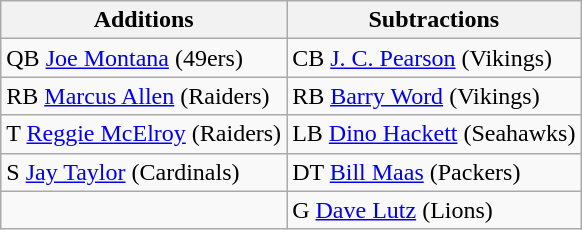<table class="wikitable">
<tr>
<th>Additions</th>
<th>Subtractions</th>
</tr>
<tr>
<td>QB <a href='#'>Joe Montana</a> (49ers)</td>
<td>CB <a href='#'>J. C. Pearson</a> (Vikings)</td>
</tr>
<tr>
<td>RB <a href='#'>Marcus Allen</a> (Raiders)</td>
<td>RB <a href='#'>Barry Word</a> (Vikings)</td>
</tr>
<tr>
<td>T <a href='#'>Reggie McElroy</a> (Raiders)</td>
<td>LB <a href='#'>Dino Hackett</a> (Seahawks)</td>
</tr>
<tr>
<td>S <a href='#'>Jay Taylor</a> (Cardinals)</td>
<td>DT <a href='#'>Bill Maas</a> (Packers)</td>
</tr>
<tr>
<td></td>
<td>G <a href='#'>Dave Lutz</a> (Lions)</td>
</tr>
</table>
